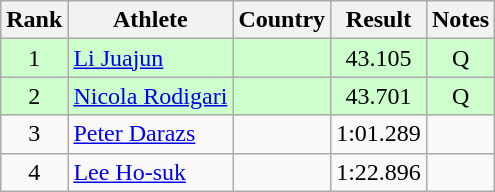<table class="wikitable sortable" style="text-align:center">
<tr>
<th>Rank</th>
<th>Athlete</th>
<th>Country</th>
<th>Result</th>
<th>Notes</th>
</tr>
<tr bgcolor=ccffcc>
<td>1</td>
<td align=left><a href='#'>Li Juajun</a></td>
<td></td>
<td>43.105</td>
<td>Q</td>
</tr>
<tr bgcolor=ccffcc>
<td>2</td>
<td align=left><a href='#'>Nicola Rodigari</a></td>
<td></td>
<td>43.701</td>
<td>Q</td>
</tr>
<tr>
<td>3</td>
<td align=left><a href='#'>Peter Darazs</a></td>
<td></td>
<td>1:01.289</td>
<td></td>
</tr>
<tr>
<td>4</td>
<td align=left><a href='#'>Lee Ho-suk</a></td>
<td></td>
<td>1:22.896</td>
<td></td>
</tr>
</table>
